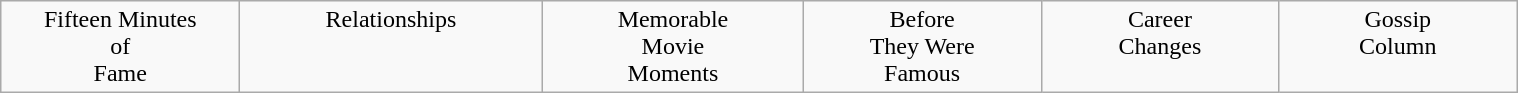<table class="wikitable" style="text-align: center; width: 80%; margin: 1em auto 1em auto;">
<tr>
<td style="width:50pt; vertical-align: top;"> Fifteen Minutes <br> of <br> Fame</td>
<td style="width:50pt; vertical-align: top;"> Relationships</td>
<td style="width:50pt; vertical-align: top;"> Memorable <br> Movie <br>Moments</td>
<td style="width:50pt; vertical-align: top;"> Before <br> They Were <br> Famous</td>
<td style="width:50pt; vertical-align: top;"> Career <br> Changes</td>
<td style="width:50pt; vertical-align: top;"> Gossip <br> Column</td>
</tr>
</table>
